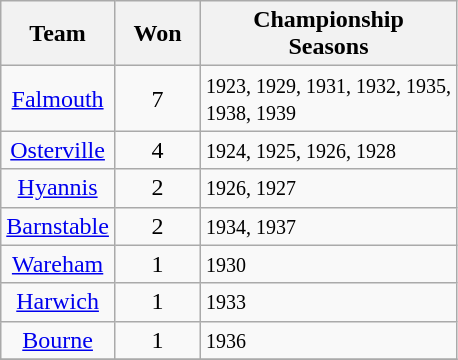<table class="wikitable" style="display: inline-table; text-align:center">
<tr>
<th>Team</th>
<th scope="col" style="width: 50px;">Won</th>
<th>Championship<br>Seasons</th>
</tr>
<tr>
<td><a href='#'>Falmouth</a></td>
<td>7</td>
<td style="text-align:left"><small>1923, 1929, 1931, 1932, 1935,<br>1938, 1939</small></td>
</tr>
<tr>
<td><a href='#'>Osterville</a></td>
<td>4</td>
<td style="text-align:left"><small>1924, 1925, 1926, 1928</small></td>
</tr>
<tr>
<td><a href='#'>Hyannis</a></td>
<td>2</td>
<td style="text-align:left"><small>1926, 1927</small></td>
</tr>
<tr>
<td><a href='#'>Barnstable</a></td>
<td>2</td>
<td style="text-align:left"><small>1934, 1937</small></td>
</tr>
<tr>
<td><a href='#'>Wareham</a></td>
<td>1</td>
<td style="text-align:left"><small>1930</small></td>
</tr>
<tr>
<td><a href='#'>Harwich</a></td>
<td>1</td>
<td style="text-align:left"><small>1933</small></td>
</tr>
<tr>
<td><a href='#'>Bourne</a></td>
<td>1</td>
<td style="text-align:left"><small>1936</small></td>
</tr>
<tr>
</tr>
</table>
